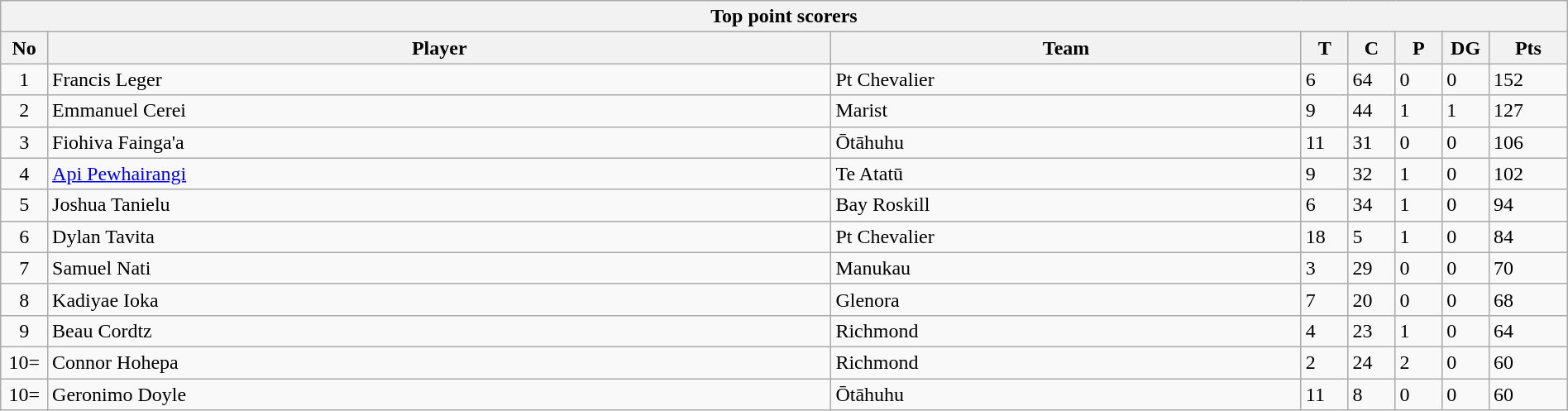<table class="wikitable collapsible sortable" style="text-align:left; font-size:100%; width:100%;">
<tr>
<th colspan="100%">Top point scorers</th>
</tr>
<tr>
<th style="width:3%;">No</th>
<th style="width:50%;">Player</th>
<th style="width:30%;">Team</th>
<th style="width:3%;">T</th>
<th style="width:3%;">C</th>
<th style="width:3%;">P</th>
<th style="width:3%;">DG</th>
<th style="width:6%;">Pts<br></th>
</tr>
<tr>
<td style="text-align:center;">1</td>
<td>Francis Leger</td>
<td>Pt Chevalier</td>
<td>6</td>
<td>64</td>
<td>0</td>
<td>0</td>
<td>152</td>
</tr>
<tr>
<td style="text-align:center;">2</td>
<td>Emmanuel Cerei</td>
<td>Marist</td>
<td>9</td>
<td>44</td>
<td>1</td>
<td>1</td>
<td>127</td>
</tr>
<tr>
<td style="text-align:center;">3</td>
<td>Fiohiva Fainga'a</td>
<td>Ōtāhuhu</td>
<td>11</td>
<td>31</td>
<td>0</td>
<td>0</td>
<td>106</td>
</tr>
<tr>
<td style="text-align:center;">4</td>
<td><a href='#'>Api Pewhairangi</a></td>
<td>Te Atatū</td>
<td>9</td>
<td>32</td>
<td>1</td>
<td>0</td>
<td>102</td>
</tr>
<tr>
<td style="text-align:center;">5</td>
<td>Joshua Tanielu</td>
<td>Bay Roskill</td>
<td>6</td>
<td>34</td>
<td>1</td>
<td>0</td>
<td>94</td>
</tr>
<tr>
<td style="text-align:center;">6</td>
<td>Dylan Tavita</td>
<td>Pt Chevalier</td>
<td>18</td>
<td>5</td>
<td>1</td>
<td>0</td>
<td>84</td>
</tr>
<tr>
<td style="text-align:center;">7</td>
<td>Samuel Nati</td>
<td>Manukau</td>
<td>3</td>
<td>29</td>
<td>0</td>
<td>0</td>
<td>70</td>
</tr>
<tr>
<td style="text-align:center;">8</td>
<td>Kadiyae Ioka</td>
<td>Glenora</td>
<td>7</td>
<td>20</td>
<td>0</td>
<td>0</td>
<td>68</td>
</tr>
<tr>
<td style="text-align:center;">9</td>
<td>Beau Cordtz</td>
<td>Richmond</td>
<td>4</td>
<td>23</td>
<td>1</td>
<td>0</td>
<td>64</td>
</tr>
<tr>
<td style="text-align:center;">10=</td>
<td>Connor Hohepa</td>
<td>Richmond</td>
<td>2</td>
<td>24</td>
<td>2</td>
<td>0</td>
<td>60</td>
</tr>
<tr>
<td style="text-align:center;">10=</td>
<td>Geronimo Doyle</td>
<td>Ōtāhuhu</td>
<td>11</td>
<td>8</td>
<td>0</td>
<td>0</td>
<td>60</td>
</tr>
</table>
